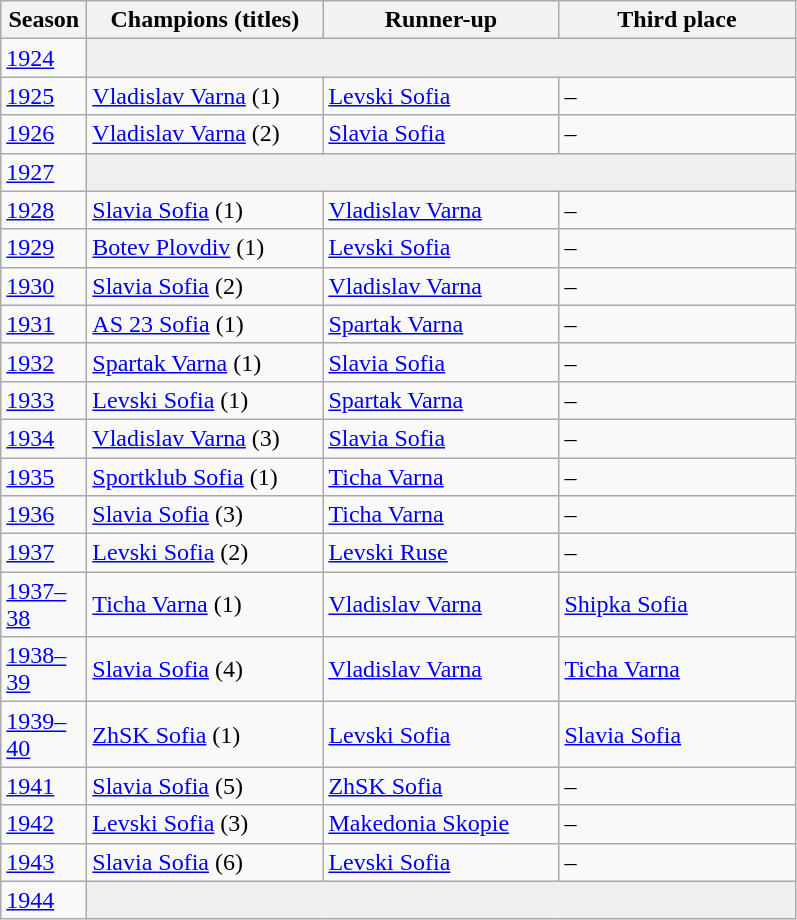<table class="sortable wikitable">
<tr>
<th width=50>Season</th>
<th width=150>Champions (titles)</th>
<th width=150>Runner-up</th>
<th width=150>Third place</th>
</tr>
<tr>
<td align=left><a href='#'>1924</a></td>
<td colspan="3" style=background:#efefef></td>
</tr>
<tr>
<td align=left><a href='#'>1925</a></td>
<td><a href='#'>Vladislav Varna</a> (1)</td>
<td><a href='#'>Levski Sofia</a></td>
<td>–</td>
</tr>
<tr>
<td align=left><a href='#'>1926</a></td>
<td><a href='#'>Vladislav Varna</a> (2)</td>
<td><a href='#'>Slavia Sofia</a></td>
<td>–</td>
</tr>
<tr>
<td align=left><a href='#'>1927</a></td>
<td colspan="3" style=background:#efefef></td>
</tr>
<tr>
<td align=left><a href='#'>1928</a></td>
<td><a href='#'>Slavia Sofia</a> (1)</td>
<td><a href='#'>Vladislav Varna</a></td>
<td>–</td>
</tr>
<tr>
<td align=left><a href='#'>1929</a></td>
<td><a href='#'>Botev Plovdiv</a> (1)</td>
<td><a href='#'>Levski Sofia</a></td>
<td>–</td>
</tr>
<tr>
<td align=left><a href='#'>1930</a></td>
<td><a href='#'>Slavia Sofia</a> (2)</td>
<td><a href='#'>Vladislav Varna</a></td>
<td>–</td>
</tr>
<tr>
<td align=left><a href='#'>1931</a></td>
<td><a href='#'>AS 23 Sofia</a> (1)</td>
<td><a href='#'>Spartak Varna</a></td>
<td>–</td>
</tr>
<tr>
<td align=left><a href='#'>1932</a></td>
<td><a href='#'>Spartak Varna</a> (1)</td>
<td><a href='#'>Slavia Sofia</a></td>
<td>–</td>
</tr>
<tr>
<td align=left><a href='#'>1933</a></td>
<td><a href='#'>Levski Sofia</a> (1)</td>
<td><a href='#'>Spartak Varna</a></td>
<td>–</td>
</tr>
<tr>
<td align=left><a href='#'>1934</a></td>
<td><a href='#'>Vladislav Varna</a> (3)</td>
<td><a href='#'>Slavia Sofia</a></td>
<td>–</td>
</tr>
<tr>
<td align=left><a href='#'>1935</a></td>
<td><a href='#'>Sportklub Sofia</a> (1)</td>
<td><a href='#'>Ticha Varna</a></td>
<td>–</td>
</tr>
<tr>
<td align=left><a href='#'>1936</a></td>
<td><a href='#'>Slavia Sofia</a> (3)</td>
<td><a href='#'>Ticha Varna</a></td>
<td>–</td>
</tr>
<tr>
<td align=left><a href='#'>1937</a></td>
<td><a href='#'>Levski Sofia</a> (2)</td>
<td><a href='#'>Levski Ruse</a></td>
<td>–</td>
</tr>
<tr>
<td align=left><a href='#'>1937–38</a></td>
<td><a href='#'>Ticha Varna</a> (1)</td>
<td><a href='#'>Vladislav Varna</a></td>
<td><a href='#'>Shipka Sofia</a></td>
</tr>
<tr>
<td align=left><a href='#'>1938–39</a></td>
<td><a href='#'>Slavia Sofia</a> (4)</td>
<td><a href='#'>Vladislav Varna</a></td>
<td><a href='#'>Ticha Varna</a></td>
</tr>
<tr>
<td align=left><a href='#'>1939–40</a></td>
<td><a href='#'>ZhSK Sofia</a> (1)</td>
<td><a href='#'>Levski Sofia</a></td>
<td><a href='#'>Slavia Sofia</a></td>
</tr>
<tr>
<td align=left><a href='#'>1941</a></td>
<td><a href='#'>Slavia Sofia</a> (5)</td>
<td><a href='#'>ZhSK Sofia</a></td>
<td>–</td>
</tr>
<tr>
<td align=left><a href='#'>1942</a></td>
<td><a href='#'>Levski Sofia</a> (3)</td>
<td><a href='#'>Makedonia Skopie</a></td>
<td>–</td>
</tr>
<tr>
<td align=left><a href='#'>1943</a></td>
<td><a href='#'>Slavia Sofia</a> (6)</td>
<td><a href='#'>Levski Sofia</a></td>
<td>–</td>
</tr>
<tr>
<td align=left><a href='#'>1944</a></td>
<td colspan="3" style=background:#efefef></td>
</tr>
</table>
